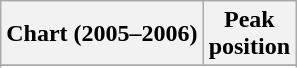<table class="wikitable sortable plainrowheaders" style="text-align:center">
<tr>
<th scope="col">Chart (2005–2006)</th>
<th scope="col">Peak<br>position</th>
</tr>
<tr>
</tr>
<tr>
</tr>
<tr>
</tr>
<tr>
</tr>
<tr>
</tr>
<tr>
</tr>
<tr>
</tr>
<tr>
</tr>
<tr>
</tr>
<tr>
</tr>
<tr>
</tr>
</table>
